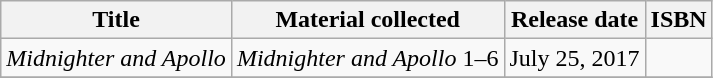<table class="wikitable">
<tr>
<th>Title</th>
<th>Material collected</th>
<th>Release date</th>
<th>ISBN</th>
</tr>
<tr>
<td><em>Midnighter and Apollo</em></td>
<td><em>Midnighter and Apollo</em> 1–6</td>
<td>July 25, 2017</td>
<td style=white-space:nowrap></td>
</tr>
<tr>
</tr>
</table>
